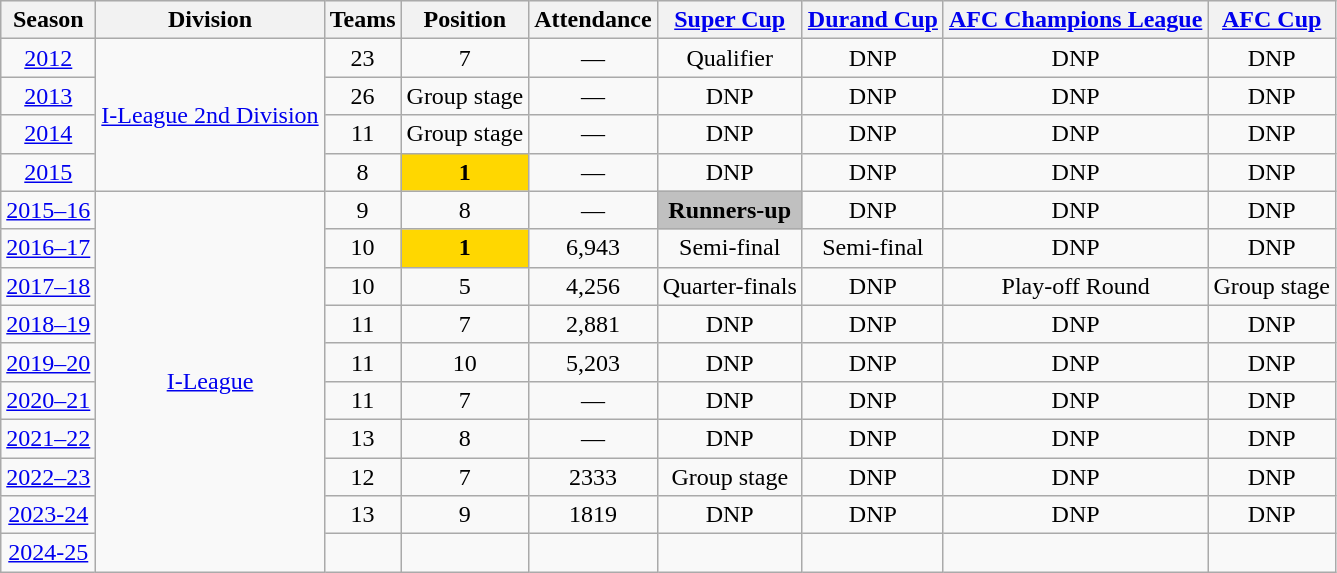<table class="wikitable" style="text-align:center">
<tr style="background:#efefef;">
<th>Season</th>
<th>Division</th>
<th>Teams</th>
<th>Position</th>
<th>Attendance</th>
<th><a href='#'>Super Cup</a></th>
<th><a href='#'>Durand Cup</a></th>
<th><a href='#'>AFC Champions League</a></th>
<th><a href='#'>AFC Cup</a></th>
</tr>
<tr>
<td><a href='#'>2012</a></td>
<td rowspan="4"><a href='#'>I-League 2nd Division</a></td>
<td>23</td>
<td>7</td>
<td>—</td>
<td>Qualifier</td>
<td>DNP</td>
<td>DNP</td>
<td>DNP</td>
</tr>
<tr>
<td><a href='#'>2013</a></td>
<td>26</td>
<td>Group stage</td>
<td>—</td>
<td>DNP</td>
<td>DNP</td>
<td>DNP</td>
<td>DNP</td>
</tr>
<tr>
<td><a href='#'>2014</a></td>
<td>11</td>
<td>Group stage</td>
<td>—</td>
<td>DNP</td>
<td>DNP</td>
<td>DNP</td>
<td>DNP</td>
</tr>
<tr>
<td><a href='#'>2015</a></td>
<td>8</td>
<td style="background:gold;"><strong>1</strong></td>
<td>—</td>
<td>DNP</td>
<td>DNP</td>
<td>DNP</td>
<td>DNP</td>
</tr>
<tr>
<td><a href='#'>2015–16</a></td>
<td rowspan="10"><a href='#'>I-League</a></td>
<td>9</td>
<td>8</td>
<td>—</td>
<td style="background:silver;"><strong>Runners-up</strong></td>
<td>DNP</td>
<td>DNP</td>
<td>DNP</td>
</tr>
<tr>
<td><a href='#'>2016–17</a></td>
<td>10</td>
<td style="background:gold;"><strong>1</strong></td>
<td>6,943</td>
<td>Semi-final</td>
<td>Semi-final</td>
<td>DNP</td>
<td>DNP</td>
</tr>
<tr>
<td><a href='#'>2017–18</a></td>
<td>10</td>
<td>5</td>
<td>4,256</td>
<td>Quarter-finals</td>
<td>DNP</td>
<td>Play-off Round</td>
<td>Group stage</td>
</tr>
<tr>
<td><a href='#'>2018–19</a></td>
<td>11</td>
<td>7</td>
<td>2,881</td>
<td>DNP</td>
<td>DNP</td>
<td>DNP</td>
<td>DNP</td>
</tr>
<tr>
<td><a href='#'>2019–20</a></td>
<td>11</td>
<td>10</td>
<td>5,203</td>
<td>DNP</td>
<td>DNP</td>
<td>DNP</td>
<td>DNP</td>
</tr>
<tr>
<td><a href='#'>2020–21</a></td>
<td>11</td>
<td>7</td>
<td>—</td>
<td>DNP</td>
<td>DNP</td>
<td>DNP</td>
<td>DNP</td>
</tr>
<tr>
<td><a href='#'>2021–22</a></td>
<td>13</td>
<td>8</td>
<td>—</td>
<td>DNP</td>
<td>DNP</td>
<td>DNP</td>
<td>DNP</td>
</tr>
<tr>
<td><a href='#'>2022–23</a></td>
<td>12</td>
<td>7</td>
<td>2333</td>
<td>Group stage</td>
<td>DNP</td>
<td>DNP</td>
<td>DNP</td>
</tr>
<tr>
<td><a href='#'>2023-24</a></td>
<td>13</td>
<td>9</td>
<td>1819</td>
<td>DNP</td>
<td>DNP</td>
<td>DNP</td>
<td>DNP</td>
</tr>
<tr>
<td><a href='#'>2024-25</a></td>
<td></td>
<td></td>
<td></td>
<td></td>
<td></td>
<td></td>
</tr>
</table>
